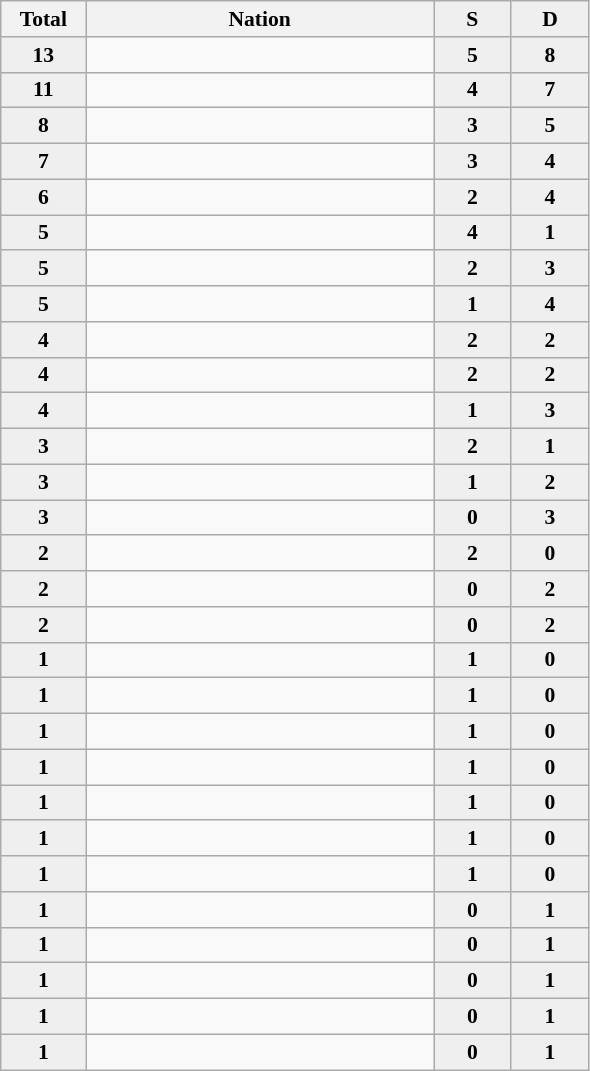<table class="wikitable" style="font-size:90%;">
<tr>
<th width=50>Total</th>
<th width=225>Nation</th>
<th width=45 style="background:#efefef"> S </th>
<th width=45 style="background:#efefef"> D </th>
</tr>
<tr align=center>
<td bgcolor=#efefef><strong>13</strong></td>
<td align=left></td>
<td bgcolor=#efefef><strong>5</strong></td>
<td bgcolor=#efefef><strong>8</strong></td>
</tr>
<tr align=center>
<td bgcolor=#efefef><strong>11</strong></td>
<td align=left></td>
<td bgcolor=#efefef><strong>4</strong></td>
<td bgcolor=#efefef><strong>7</strong></td>
</tr>
<tr align=center>
<td bgcolor=#efefef><strong>8</strong></td>
<td align=left></td>
<td bgcolor=#efefef><strong>3</strong></td>
<td bgcolor=#efefef><strong>5</strong></td>
</tr>
<tr align=center>
<td bgcolor=#efefef><strong>7</strong></td>
<td align=left></td>
<td bgcolor=#efefef><strong>3</strong></td>
<td bgcolor=#efefef><strong>4</strong></td>
</tr>
<tr align=center>
<td bgcolor=#efefef><strong>6</strong></td>
<td align=left></td>
<td bgcolor=#efefef><strong>2</strong></td>
<td bgcolor=#efefef><strong>4</strong></td>
</tr>
<tr align=center>
<td bgcolor=#efefef><strong>5</strong></td>
<td align=left></td>
<td bgcolor=#efefef><strong>4</strong></td>
<td bgcolor=#efefef><strong>1</strong></td>
</tr>
<tr align=center>
<td bgcolor=#efefef><strong>5</strong></td>
<td align=left></td>
<td bgcolor=#efefef><strong>2</strong></td>
<td bgcolor=#efefef><strong>3</strong></td>
</tr>
<tr align=center>
<td bgcolor=#efefef><strong>5</strong></td>
<td align=left></td>
<td bgcolor=#efefef><strong>1</strong></td>
<td bgcolor=#efefef><strong>4</strong></td>
</tr>
<tr align=center>
<td bgcolor=#efefef><strong>4</strong></td>
<td align=left></td>
<td bgcolor=#efefef><strong>2</strong></td>
<td bgcolor=#efefef><strong>2</strong></td>
</tr>
<tr align=center>
<td bgcolor=#efefef><strong>4</strong></td>
<td align=left></td>
<td bgcolor=#efefef><strong>2</strong></td>
<td bgcolor=#efefef><strong>2</strong></td>
</tr>
<tr align=center>
<td bgcolor=#efefef><strong>4</strong></td>
<td align=left></td>
<td bgcolor=#efefef><strong>1</strong></td>
<td bgcolor=#efefef><strong>3</strong></td>
</tr>
<tr align=center>
<td bgcolor=#efefef><strong>3</strong></td>
<td align=left></td>
<td bgcolor=#efefef><strong>2</strong></td>
<td bgcolor=#efefef><strong>1</strong></td>
</tr>
<tr align=center>
<td bgcolor=#efefef><strong>3</strong></td>
<td align=left></td>
<td bgcolor=#efefef><strong>1</strong></td>
<td bgcolor=#efefef><strong>2</strong></td>
</tr>
<tr align=center>
<td bgcolor=#efefef><strong>3</strong></td>
<td align=left></td>
<td bgcolor=#efefef><strong>0</strong></td>
<td bgcolor=#efefef><strong>3</strong></td>
</tr>
<tr align=center>
<td bgcolor=#efefef><strong>2</strong></td>
<td align=left></td>
<td bgcolor=#efefef><strong>2</strong></td>
<td bgcolor=#efefef><strong>0</strong></td>
</tr>
<tr align=center>
<td bgcolor=#efefef><strong>2</strong></td>
<td align=left></td>
<td bgcolor=#efefef><strong>0</strong></td>
<td bgcolor=#efefef><strong>2</strong></td>
</tr>
<tr align=center>
<td bgcolor=#efefef><strong>2</strong></td>
<td align=left></td>
<td bgcolor=#efefef><strong>0</strong></td>
<td bgcolor=#efefef><strong>2</strong></td>
</tr>
<tr align=center>
<td bgcolor=#efefef><strong>1</strong></td>
<td align=left></td>
<td bgcolor=#efefef><strong>1</strong></td>
<td bgcolor=#efefef><strong>0</strong></td>
</tr>
<tr align=center>
<td bgcolor=#efefef><strong>1</strong></td>
<td align=left></td>
<td bgcolor=#efefef><strong>1</strong></td>
<td bgcolor=#efefef><strong>0</strong></td>
</tr>
<tr align=center>
<td bgcolor=#efefef><strong>1</strong></td>
<td align=left></td>
<td bgcolor=#efefef><strong>1</strong></td>
<td bgcolor=#efefef><strong>0</strong></td>
</tr>
<tr align=center>
<td bgcolor=#efefef><strong>1</strong></td>
<td align=left></td>
<td bgcolor=#efefef><strong>1</strong></td>
<td bgcolor=#efefef><strong>0</strong></td>
</tr>
<tr align=center>
<td bgcolor=#efefef><strong>1</strong></td>
<td align=left></td>
<td bgcolor=#efefef><strong>1</strong></td>
<td bgcolor=#efefef><strong>0</strong></td>
</tr>
<tr align=center>
<td bgcolor=#efefef><strong>1</strong></td>
<td align=left></td>
<td bgcolor=#efefef><strong>1</strong></td>
<td bgcolor=#efefef><strong>0</strong></td>
</tr>
<tr align=center>
<td bgcolor=#efefef><strong>1</strong></td>
<td align=left></td>
<td bgcolor=#efefef><strong>1</strong></td>
<td bgcolor=#efefef><strong>0</strong></td>
</tr>
<tr align=center>
<td bgcolor=#efefef><strong>1</strong></td>
<td align=left></td>
<td bgcolor=#efefef><strong>0</strong></td>
<td bgcolor=#efefef><strong>1</strong></td>
</tr>
<tr align=center>
<td bgcolor=#efefef><strong>1</strong></td>
<td align=left></td>
<td bgcolor=#efefef><strong>0</strong></td>
<td bgcolor=#efefef><strong>1</strong></td>
</tr>
<tr align=center>
<td bgcolor=#efefef><strong>1</strong></td>
<td align=left></td>
<td bgcolor=#efefef><strong>0</strong></td>
<td bgcolor=#efefef><strong>1</strong></td>
</tr>
<tr align=center>
<td bgcolor=#efefef><strong>1</strong></td>
<td align=left></td>
<td bgcolor=#efefef><strong>0</strong></td>
<td bgcolor=#efefef><strong>1</strong></td>
</tr>
<tr align=center>
<td bgcolor=#efefef><strong>1</strong></td>
<td align=left></td>
<td bgcolor=#efefef><strong>0</strong></td>
<td bgcolor=#efefef><strong>1</strong></td>
</tr>
</table>
